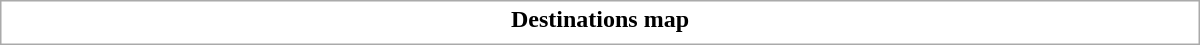<table class="collapsible collapsed" style="border:1px #aaa solid; width:50em; margin:0.2em auto">
<tr>
<th>Destinations map</th>
</tr>
<tr>
<td></td>
</tr>
</table>
